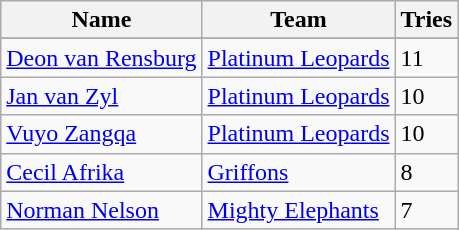<table class="wikitable">
<tr>
<th>Name</th>
<th>Team</th>
<th>Tries</th>
</tr>
<tr bgcolor="#d0ffd0" align="center">
</tr>
<tr>
<td align="left"><a href='#'>Deon van Rensburg</a></td>
<td><a href='#'>Platinum Leopards</a></td>
<td>11</td>
</tr>
<tr>
<td align="left"><a href='#'>Jan van Zyl</a></td>
<td><a href='#'>Platinum Leopards</a></td>
<td>10</td>
</tr>
<tr>
<td align="left"><a href='#'>Vuyo Zangqa</a></td>
<td><a href='#'>Platinum Leopards</a></td>
<td>10</td>
</tr>
<tr>
<td align="left"><a href='#'>Cecil Afrika</a></td>
<td><a href='#'>Griffons</a></td>
<td>8</td>
</tr>
<tr>
<td align="left"><a href='#'>Norman Nelson</a></td>
<td><a href='#'>Mighty Elephants</a></td>
<td>7</td>
</tr>
</table>
